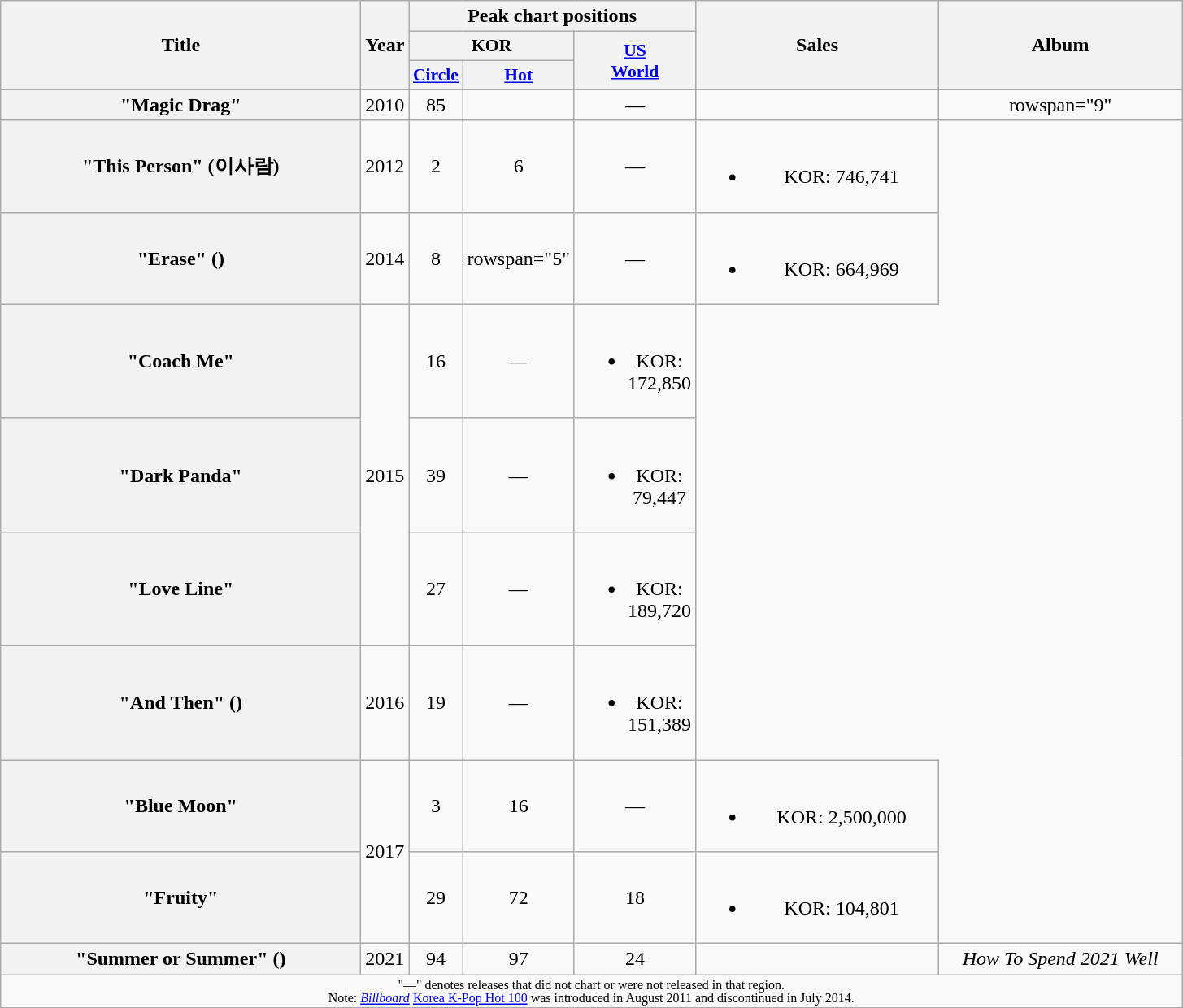<table class="wikitable plainrowheaders" style="text-align:center;">
<tr>
<th scope="col" rowspan="3" style="width:18em">Title</th>
<th scope="col" rowspan="3" style="width:2em">Year</th>
<th scope="col" colspan="3">Peak chart positions</th>
<th scope="col" rowspan="3" style="width:12em;">Sales</th>
<th scope="col" rowspan="3" style="width:12em">Album</th>
</tr>
<tr>
<th scope="col" colspan="2" style="font-size:90%; width:3em">KOR</th>
<th scope="col" rowspan="2" style="font-size:90%; width:3em"><a href='#'>US<br>World</a><br></th>
</tr>
<tr>
<th scope="col" style="width:2.5em;font-size:90%"><a href='#'>Circle</a><br></th>
<th scope="col" style="width:2.5em;font-size:90%;"><a href='#'>Hot</a><br></th>
</tr>
<tr>
<th scope="row">"Magic Drag" <br></th>
<td>2010</td>
<td>85</td>
<td></td>
<td>—</td>
<td></td>
<td>rowspan="9" </td>
</tr>
<tr>
<th scope="row">"This Person" (이사람) <br></th>
<td>2012</td>
<td>2</td>
<td>6</td>
<td>—</td>
<td><br><ul><li>KOR: 746,741</li></ul></td>
</tr>
<tr>
<th scope="row">"Erase" () <br></th>
<td>2014</td>
<td>8</td>
<td>rowspan="5" </td>
<td>—</td>
<td><br><ul><li>KOR: 664,969</li></ul></td>
</tr>
<tr>
<th scope="row">"Coach Me" <br></th>
<td rowspan="3">2015</td>
<td>16</td>
<td>—</td>
<td><br><ul><li>KOR: 172,850</li></ul></td>
</tr>
<tr>
<th scope="row">"Dark Panda" <br></th>
<td>39</td>
<td>—</td>
<td><br><ul><li>KOR: 79,447</li></ul></td>
</tr>
<tr>
<th scope="row">"Love Line" <br></th>
<td>27</td>
<td>—</td>
<td><br><ul><li>KOR: 189,720</li></ul></td>
</tr>
<tr>
<th scope="row">"And Then" () <br></th>
<td>2016</td>
<td>19</td>
<td>—</td>
<td><br><ul><li>KOR: 151,389</li></ul></td>
</tr>
<tr>
<th scope="row">"Blue Moon" <br></th>
<td rowspan="2">2017</td>
<td>3</td>
<td>16</td>
<td>—</td>
<td><br><ul><li>KOR: 2,500,000</li></ul></td>
</tr>
<tr>
<th scope="row">"Fruity" <br></th>
<td>29</td>
<td>72</td>
<td>18</td>
<td><br><ul><li>KOR: 104,801</li></ul></td>
</tr>
<tr>
<th scope="row">"Summer or Summer" () <br></th>
<td>2021</td>
<td>94</td>
<td>97</td>
<td>24</td>
<td></td>
<td><em>How To Spend 2021 Well</em></td>
</tr>
<tr>
<td colspan="8" style="text-align:center; font-size:8pt;">"—" denotes releases that did not chart or were not released in that region.<br>Note: <em><a href='#'>Billboard</a></em> <a href='#'>Korea K-Pop Hot 100</a> was introduced in August 2011 and discontinued in July 2014.</td>
</tr>
</table>
